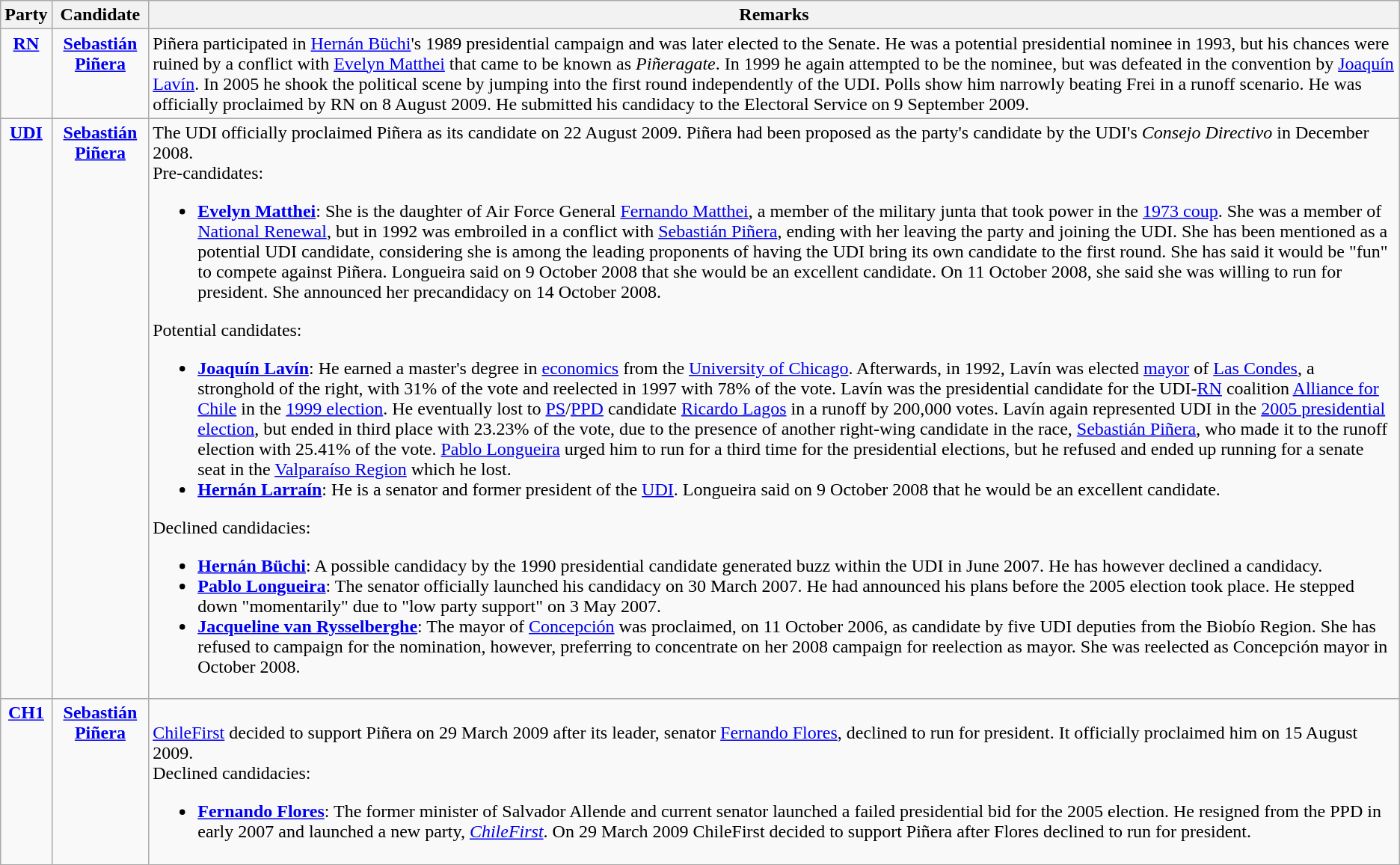<table class="wikitable">
<tr>
<th>Party</th>
<th>Candidate</th>
<th>Remarks</th>
</tr>
<tr valign="top">
<td style="text-align:center;"><strong><a href='#'>RN</a></strong></td>
<td style="text-align:center;"><strong><a href='#'>Sebastián Piñera</a></strong></td>
<td>Piñera participated in <a href='#'>Hernán Büchi</a>'s 1989 presidential campaign and was later elected to the Senate. He was a potential presidential nominee in 1993, but his chances were ruined by a conflict with <a href='#'>Evelyn Matthei</a> that came to be known as <em>Piñeragate</em>. In 1999 he again attempted to be the nominee, but was defeated in the convention by <a href='#'>Joaquín Lavín</a>. In 2005 he shook the political scene by jumping into the first round independently of the UDI. Polls show him narrowly beating Frei in a runoff scenario. He was officially proclaimed by RN on 8 August 2009. He submitted his candidacy to the Electoral Service on 9 September 2009.</td>
</tr>
<tr valign="top">
<td style="text-align:center;"><strong><a href='#'>UDI</a></strong></td>
<td style="text-align:center;"><strong><a href='#'>Sebastián Piñera</a></strong></td>
<td>The UDI officially proclaimed Piñera as its candidate on 22 August 2009. Piñera had been proposed as the party's candidate by the UDI's <em>Consejo Directivo</em> in December 2008.<br>Pre-candidates:<ul><li><strong><a href='#'>Evelyn Matthei</a></strong>: She is the daughter of Air Force General <a href='#'>Fernando Matthei</a>, a member of the military junta that took power in the <a href='#'>1973 coup</a>. She was a member of <a href='#'>National Renewal</a>, but in 1992 was embroiled in a conflict with <a href='#'>Sebastián Piñera</a>, ending with her leaving the party and joining the UDI. She has been mentioned as a potential UDI candidate, considering she is among the leading proponents of having the UDI bring its own candidate to the first round. She has said it would be "fun" to compete against Piñera. Longueira said on 9 October 2008 that she would be an excellent candidate. On 11 October 2008, she said she was willing to run for president. She announced her precandidacy on 14 October 2008.</li></ul>Potential candidates:<ul><li><strong><a href='#'>Joaquín Lavín</a></strong>: He earned a master's degree in <a href='#'>economics</a> from the <a href='#'>University of Chicago</a>. Afterwards, in 1992, Lavín was elected <a href='#'>mayor</a> of <a href='#'>Las Condes</a>, a stronghold of the right, with 31% of the vote and reelected in 1997 with 78% of the vote. Lavín was the presidential candidate for the UDI-<a href='#'>RN</a> coalition <a href='#'>Alliance for Chile</a> in the <a href='#'>1999 election</a>. He eventually lost to <a href='#'>PS</a>/<a href='#'>PPD</a> candidate <a href='#'>Ricardo Lagos</a> in a runoff by 200,000 votes. Lavín again represented UDI in the <a href='#'>2005 presidential election</a>, but ended in third place with 23.23% of the vote, due to the presence of another right-wing candidate in the race, <a href='#'>Sebastián Piñera</a>, who made it to the runoff election with 25.41% of the vote. <a href='#'>Pablo Longueira</a> urged him to run for a third time for the presidential elections, but he refused and ended up running for a senate seat in the <a href='#'>Valparaíso Region</a> which he lost.</li><li><strong><a href='#'>Hernán Larraín</a></strong>: He is a senator and former president of the <a href='#'>UDI</a>. Longueira said on 9 October 2008 that he would be an excellent candidate.</li></ul>Declined candidacies:<ul><li><strong><a href='#'>Hernán Büchi</a></strong>: A possible candidacy by the 1990 presidential candidate generated buzz within the UDI in June 2007. He has however declined a candidacy.</li><li><strong><a href='#'>Pablo Longueira</a></strong>: The senator officially launched his candidacy on 30 March 2007. He had announced his plans before the 2005 election took place. He stepped down "momentarily" due to "low party support" on 3 May 2007.</li><li><strong><a href='#'>Jacqueline van Rysselberghe</a></strong>: The mayor of <a href='#'>Concepción</a> was proclaimed, on 11 October 2006, as candidate by five UDI deputies from the Biobío Region. She has refused to campaign for the nomination, however, preferring to concentrate on her 2008 campaign for reelection as mayor. She was reelected as Concepción mayor in October 2008.</li></ul></td>
</tr>
<tr valign="top">
<td style="text-align:center;"><strong><a href='#'>CH1</a></strong></td>
<td style="text-align:center;"><strong><a href='#'>Sebastián Piñera</a></strong></td>
<td><br><a href='#'>ChileFirst</a> decided to support Piñera on 29 March 2009 after its leader, senator <a href='#'>Fernando Flores</a>, declined to run for president. It officially proclaimed him on 15 August 2009.<br>Declined candidacies:<ul><li><strong><a href='#'>Fernando Flores</a></strong>: The former minister of Salvador Allende and current senator launched a failed presidential bid for the 2005 election. He resigned from the PPD in early 2007 and launched a new party, <em><a href='#'>ChileFirst</a></em>. On 29 March 2009 ChileFirst decided to support Piñera after Flores declined to run for president.</li></ul></td>
</tr>
</table>
